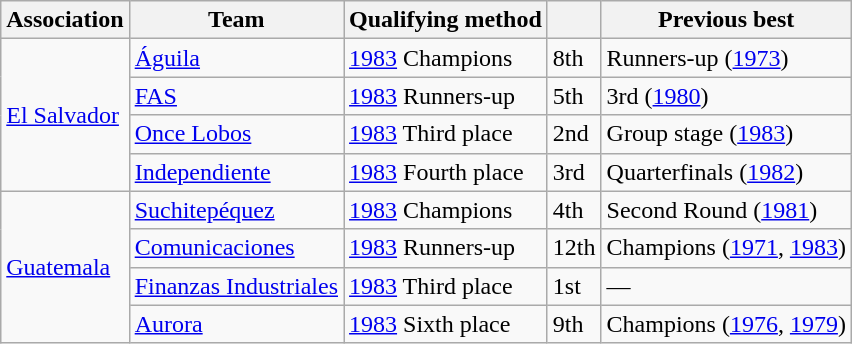<table class="wikitable">
<tr>
<th>Association</th>
<th>Team</th>
<th>Qualifying method</th>
<th></th>
<th>Previous best</th>
</tr>
<tr>
<td rowspan=4> <a href='#'>El Salvador</a></td>
<td><a href='#'>Águila</a></td>
<td><a href='#'>1983</a> Champions</td>
<td>8th</td>
<td>Runners-up (<a href='#'>1973</a>)</td>
</tr>
<tr>
<td><a href='#'>FAS</a></td>
<td><a href='#'>1983</a> Runners-up</td>
<td>5th</td>
<td>3rd (<a href='#'>1980</a>)</td>
</tr>
<tr>
<td><a href='#'>Once Lobos</a></td>
<td><a href='#'>1983</a> Third place</td>
<td>2nd</td>
<td>Group stage (<a href='#'>1983</a>)</td>
</tr>
<tr>
<td><a href='#'>Independiente</a></td>
<td><a href='#'>1983</a> Fourth place</td>
<td>3rd</td>
<td>Quarterfinals (<a href='#'>1982</a>)</td>
</tr>
<tr>
<td rowspan=4> <a href='#'>Guatemala</a></td>
<td><a href='#'>Suchitepéquez</a></td>
<td><a href='#'>1983</a> Champions</td>
<td>4th</td>
<td>Second Round (<a href='#'>1981</a>)</td>
</tr>
<tr>
<td><a href='#'>Comunicaciones</a></td>
<td><a href='#'>1983</a> Runners-up</td>
<td>12th</td>
<td>Champions (<a href='#'>1971</a>, <a href='#'>1983</a>)</td>
</tr>
<tr>
<td><a href='#'>Finanzas Industriales</a></td>
<td><a href='#'>1983</a> Third place</td>
<td>1st</td>
<td>—</td>
</tr>
<tr>
<td><a href='#'>Aurora</a></td>
<td><a href='#'>1983</a> Sixth place</td>
<td>9th</td>
<td>Champions (<a href='#'>1976</a>, <a href='#'>1979</a>)</td>
</tr>
</table>
